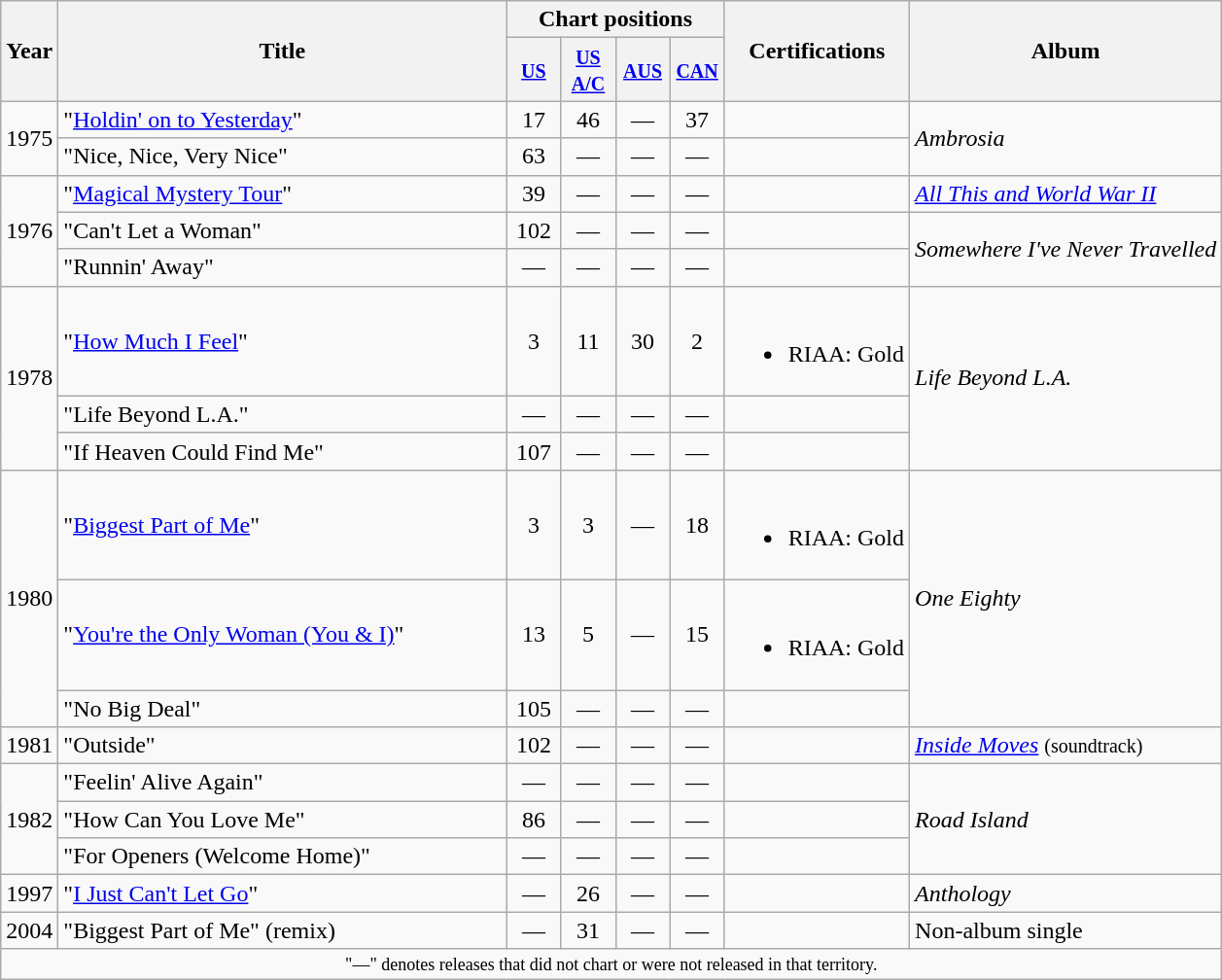<table class="wikitable" style="text-align: center">
<tr>
<th rowspan="2" align="center">Year</th>
<th rowspan="2" align="center" width="300">Title</th>
<th colspan="4" align="center" width="130">Chart positions</th>
<th rowspan="2">Certifications</th>
<th rowspan="2">Album</th>
</tr>
<tr>
<th style="width:30px;"><small><a href='#'>US</a></small><br></th>
<th style="width:30px;"><small><a href='#'>US<br>A/C</a></small><br></th>
<th style="width:30px;"><small><a href='#'>AUS</a></small><br></th>
<th style="width:30px;"><small><a href='#'>CAN</a></small><br></th>
</tr>
<tr>
<td rowspan="2">1975</td>
<td align="left">"<a href='#'>Holdin' on to Yesterday</a>"</td>
<td>17</td>
<td>46</td>
<td>—</td>
<td>37</td>
<td></td>
<td align="left" rowspan="2"><em>Ambrosia</em></td>
</tr>
<tr>
<td align="left">"Nice, Nice, Very Nice"</td>
<td>63</td>
<td>—</td>
<td>—</td>
<td>—</td>
<td></td>
</tr>
<tr>
<td rowspan="3">1976</td>
<td align="left">"<a href='#'>Magical Mystery Tour</a>"</td>
<td>39</td>
<td>—</td>
<td>—</td>
<td>—</td>
<td></td>
<td align="left" rowspan="1"><em><a href='#'>All This and World War II</a></em></td>
</tr>
<tr>
<td align="left">"Can't Let a Woman"</td>
<td>102</td>
<td>—</td>
<td>—</td>
<td>—</td>
<td></td>
<td align="left" rowspan="2"><em>Somewhere I've Never Travelled</em></td>
</tr>
<tr>
<td align="left">"Runnin' Away"</td>
<td>—</td>
<td>—</td>
<td>—</td>
<td>—</td>
<td></td>
</tr>
<tr>
<td rowspan="3">1978</td>
<td align="left">"<a href='#'>How Much I Feel</a>"</td>
<td>3</td>
<td>11</td>
<td>30</td>
<td>2</td>
<td><br><ul><li>RIAA: Gold</li></ul></td>
<td align="left" rowspan="3"><em>Life Beyond L.A.</em></td>
</tr>
<tr>
<td align="left">"Life Beyond L.A."</td>
<td>—</td>
<td>—</td>
<td>—</td>
<td>—</td>
<td></td>
</tr>
<tr>
<td align="left">"If Heaven Could Find Me"</td>
<td>107</td>
<td>—</td>
<td>—</td>
<td>—</td>
<td></td>
</tr>
<tr>
<td rowspan="3">1980</td>
<td align="left">"<a href='#'>Biggest Part of Me</a>"</td>
<td>3</td>
<td>3</td>
<td>—</td>
<td>18</td>
<td><br><ul><li>RIAA: Gold</li></ul></td>
<td align="left" rowspan="3"><em>One Eighty</em></td>
</tr>
<tr>
<td align="left">"<a href='#'>You're the Only Woman (You & I)</a>"</td>
<td>13</td>
<td>5</td>
<td>—</td>
<td>15</td>
<td><br><ul><li>RIAA: Gold</li></ul></td>
</tr>
<tr>
<td align="left">"No Big Deal"</td>
<td>105</td>
<td>—</td>
<td>—</td>
<td>—</td>
<td></td>
</tr>
<tr>
<td rowspan="1">1981</td>
<td align="left">"Outside"</td>
<td>102</td>
<td>—</td>
<td>—</td>
<td>—</td>
<td></td>
<td align="left" rowspan="1"><em><a href='#'>Inside Moves</a></em> <small>(soundtrack)</small></td>
</tr>
<tr>
<td rowspan="3">1982</td>
<td align="left">"Feelin' Alive Again"</td>
<td>—</td>
<td>—</td>
<td>—</td>
<td>—</td>
<td></td>
<td align="left" rowspan="3"><em>Road Island</em></td>
</tr>
<tr>
<td align="left">"How Can You Love Me"</td>
<td>86</td>
<td>—</td>
<td>—</td>
<td>—</td>
<td></td>
</tr>
<tr>
<td align="left">"For Openers (Welcome Home)"</td>
<td>—</td>
<td>—</td>
<td>—</td>
<td>—</td>
<td></td>
</tr>
<tr>
<td rowspan="1">1997</td>
<td align="left">"<a href='#'>I Just Can't Let Go</a>"</td>
<td>—</td>
<td>26</td>
<td>—</td>
<td>—</td>
<td></td>
<td align="left" rowspan="1"><em>Anthology</em></td>
</tr>
<tr>
<td rowspan="1">2004</td>
<td align="left">"Biggest Part of Me" (remix)</td>
<td>—</td>
<td>31</td>
<td>—</td>
<td>—</td>
<td></td>
<td align="left" rowspan="1">Non-album single</td>
</tr>
<tr>
<td colspan="8" style="text-align:center; font-size:9pt;">"—" denotes releases that did not chart or were not released in that territory.</td>
</tr>
</table>
